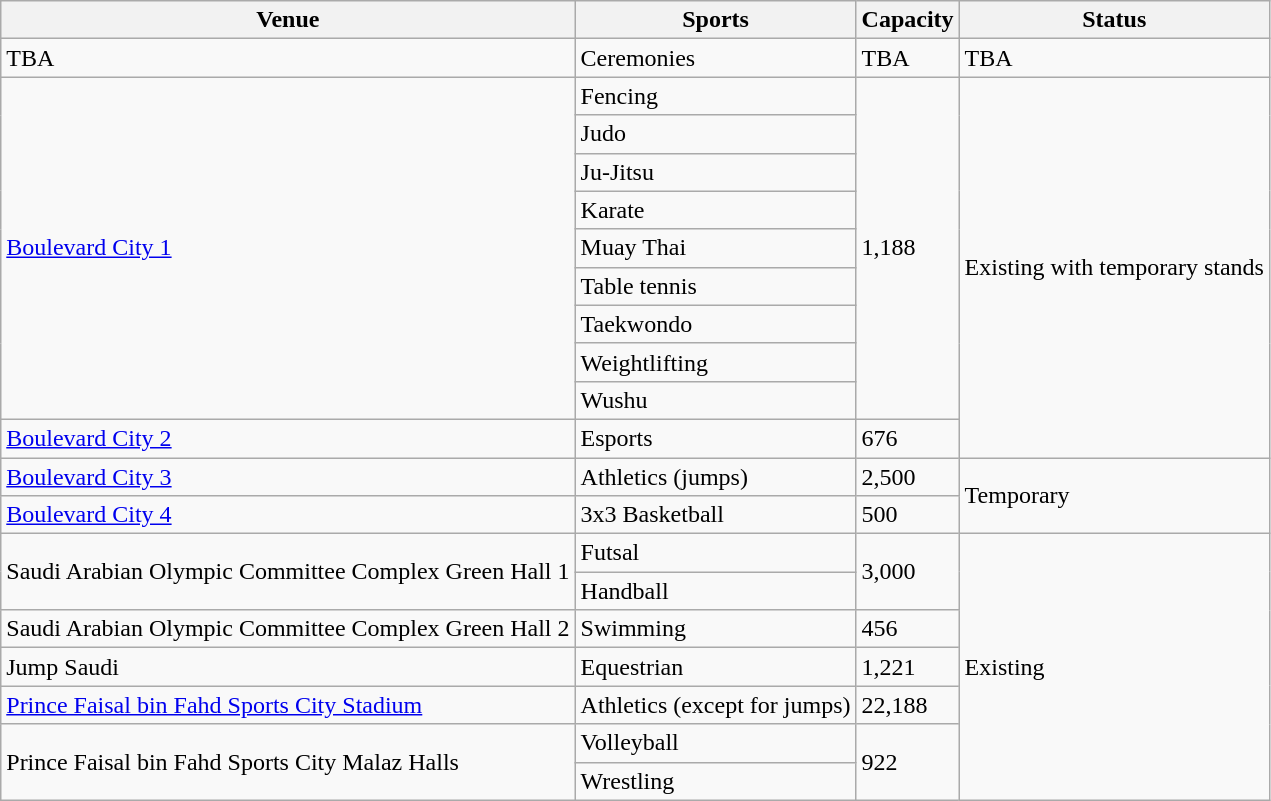<table class="wikitable sortable">
<tr>
<th>Venue</th>
<th>Sports</th>
<th>Capacity</th>
<th>Status</th>
</tr>
<tr>
<td>TBA</td>
<td>Ceremonies</td>
<td>TBA</td>
<td>TBA</td>
</tr>
<tr>
<td rowspan="9"><a href='#'>Boulevard City 1</a></td>
<td>Fencing</td>
<td rowspan="9">1,188</td>
<td rowspan="10">Existing with temporary stands</td>
</tr>
<tr>
<td>Judo</td>
</tr>
<tr>
<td>Ju-Jitsu</td>
</tr>
<tr>
<td>Karate</td>
</tr>
<tr>
<td>Muay Thai</td>
</tr>
<tr>
<td>Table tennis</td>
</tr>
<tr>
<td>Taekwondo</td>
</tr>
<tr>
<td>Weightlifting</td>
</tr>
<tr>
<td>Wushu</td>
</tr>
<tr>
<td><a href='#'>Boulevard City 2</a></td>
<td>Esports</td>
<td>676</td>
</tr>
<tr>
<td><a href='#'>Boulevard City 3</a></td>
<td>Athletics (jumps)</td>
<td>2,500</td>
<td rowspan="2">Temporary</td>
</tr>
<tr>
<td><a href='#'>Boulevard City 4</a></td>
<td>3x3 Basketball</td>
<td>500</td>
</tr>
<tr>
<td rowspan="2">Saudi Arabian Olympic Committee Complex Green Hall 1</td>
<td>Futsal</td>
<td rowspan="2">3,000</td>
<td rowspan="7">Existing</td>
</tr>
<tr>
<td>Handball</td>
</tr>
<tr>
<td>Saudi Arabian Olympic Committee Complex Green Hall 2</td>
<td>Swimming</td>
<td>456</td>
</tr>
<tr>
<td>Jump Saudi</td>
<td>Equestrian</td>
<td>1,221</td>
</tr>
<tr>
<td><a href='#'>Prince Faisal bin Fahd Sports City Stadium</a></td>
<td>Athletics (except for jumps)</td>
<td>22,188</td>
</tr>
<tr>
<td rowspan="2">Prince Faisal bin Fahd Sports City Malaz Halls</td>
<td>Volleyball</td>
<td rowspan="2">922</td>
</tr>
<tr>
<td>Wrestling</td>
</tr>
</table>
